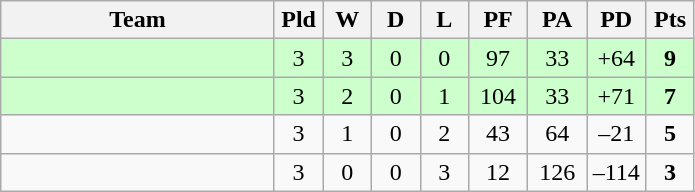<table class="wikitable" style="text-align:center;">
<tr>
<th width=175>Team</th>
<th width=25 abbr="Played">Pld</th>
<th width=25 abbr="Won">W</th>
<th width=25 abbr="Drawn">D</th>
<th width=25 abbr="Lost">L</th>
<th width=32 abbr="Points for">PF</th>
<th width=32 abbr="Points against">PA</th>
<th width=32 abbr="Points difference">PD</th>
<th width=25 abbr="Points">Pts</th>
</tr>
<tr bgcolor=ccffcc>
<td align=left></td>
<td>3</td>
<td>3</td>
<td>0</td>
<td>0</td>
<td>97</td>
<td>33</td>
<td>+64</td>
<td><strong>9</strong></td>
</tr>
<tr bgcolor=ccffcc>
<td align=left></td>
<td>3</td>
<td>2</td>
<td>0</td>
<td>1</td>
<td>104</td>
<td>33</td>
<td>+71</td>
<td><strong>7</strong></td>
</tr>
<tr>
<td align=left></td>
<td>3</td>
<td>1</td>
<td>0</td>
<td>2</td>
<td>43</td>
<td>64</td>
<td>–21</td>
<td><strong>5</strong></td>
</tr>
<tr>
<td align=left></td>
<td>3</td>
<td>0</td>
<td>0</td>
<td>3</td>
<td>12</td>
<td>126</td>
<td>–114</td>
<td><strong>3</strong></td>
</tr>
</table>
